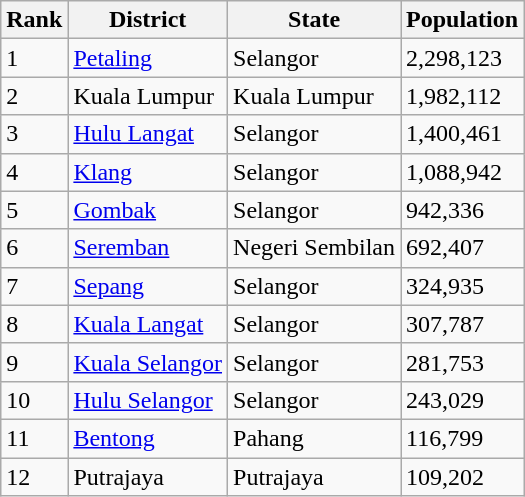<table class="wikitable sortable">
<tr>
<th>Rank</th>
<th>District</th>
<th>State</th>
<th>Population</th>
</tr>
<tr>
<td>1</td>
<td><a href='#'>Petaling</a></td>
<td>Selangor</td>
<td>2,298,123</td>
</tr>
<tr>
<td>2</td>
<td>Kuala Lumpur</td>
<td>Kuala Lumpur</td>
<td>1,982,112</td>
</tr>
<tr>
<td>3</td>
<td><a href='#'>Hulu Langat</a></td>
<td>Selangor</td>
<td>1,400,461</td>
</tr>
<tr>
<td>4</td>
<td><a href='#'>Klang</a></td>
<td>Selangor</td>
<td>1,088,942</td>
</tr>
<tr>
<td>5</td>
<td><a href='#'>Gombak</a></td>
<td>Selangor</td>
<td>942,336</td>
</tr>
<tr>
<td>6</td>
<td><a href='#'>Seremban</a></td>
<td>Negeri Sembilan</td>
<td>692,407</td>
</tr>
<tr>
<td>7</td>
<td><a href='#'>Sepang</a></td>
<td>Selangor</td>
<td>324,935</td>
</tr>
<tr>
<td>8</td>
<td><a href='#'>Kuala Langat</a></td>
<td>Selangor</td>
<td>307,787</td>
</tr>
<tr>
<td>9</td>
<td><a href='#'>Kuala Selangor</a></td>
<td>Selangor</td>
<td>281,753</td>
</tr>
<tr>
<td>10</td>
<td><a href='#'>Hulu Selangor</a></td>
<td>Selangor</td>
<td>243,029</td>
</tr>
<tr>
<td>11</td>
<td><a href='#'>Bentong</a></td>
<td>Pahang</td>
<td>116,799</td>
</tr>
<tr>
<td>12</td>
<td>Putrajaya</td>
<td>Putrajaya</td>
<td>109,202</td>
</tr>
</table>
